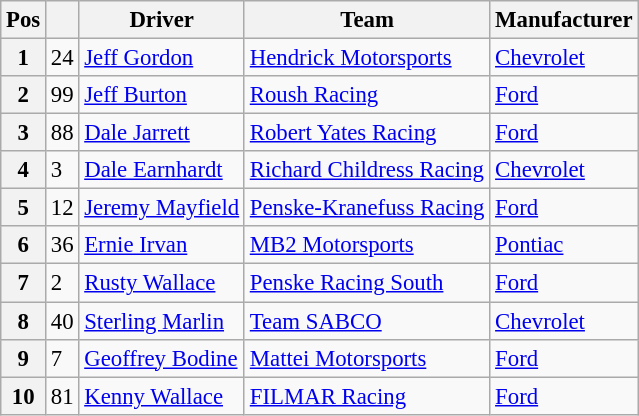<table class="wikitable" style="font-size:95%">
<tr>
<th>Pos</th>
<th></th>
<th>Driver</th>
<th>Team</th>
<th>Manufacturer</th>
</tr>
<tr>
<th>1</th>
<td>24</td>
<td><a href='#'>Jeff Gordon</a></td>
<td><a href='#'>Hendrick Motorsports</a></td>
<td><a href='#'>Chevrolet</a></td>
</tr>
<tr>
<th>2</th>
<td>99</td>
<td><a href='#'>Jeff Burton</a></td>
<td><a href='#'>Roush Racing</a></td>
<td><a href='#'>Ford</a></td>
</tr>
<tr>
<th>3</th>
<td>88</td>
<td><a href='#'>Dale Jarrett</a></td>
<td><a href='#'>Robert Yates Racing</a></td>
<td><a href='#'>Ford</a></td>
</tr>
<tr>
<th>4</th>
<td>3</td>
<td><a href='#'>Dale Earnhardt</a></td>
<td><a href='#'>Richard Childress Racing</a></td>
<td><a href='#'>Chevrolet</a></td>
</tr>
<tr>
<th>5</th>
<td>12</td>
<td><a href='#'>Jeremy Mayfield</a></td>
<td><a href='#'>Penske-Kranefuss Racing</a></td>
<td><a href='#'>Ford</a></td>
</tr>
<tr>
<th>6</th>
<td>36</td>
<td><a href='#'>Ernie Irvan</a></td>
<td><a href='#'>MB2 Motorsports</a></td>
<td><a href='#'>Pontiac</a></td>
</tr>
<tr>
<th>7</th>
<td>2</td>
<td><a href='#'>Rusty Wallace</a></td>
<td><a href='#'>Penske Racing South</a></td>
<td><a href='#'>Ford</a></td>
</tr>
<tr>
<th>8</th>
<td>40</td>
<td><a href='#'>Sterling Marlin</a></td>
<td><a href='#'>Team SABCO</a></td>
<td><a href='#'>Chevrolet</a></td>
</tr>
<tr>
<th>9</th>
<td>7</td>
<td><a href='#'>Geoffrey Bodine</a></td>
<td><a href='#'>Mattei Motorsports</a></td>
<td><a href='#'>Ford</a></td>
</tr>
<tr>
<th>10</th>
<td>81</td>
<td><a href='#'>Kenny Wallace</a></td>
<td><a href='#'>FILMAR Racing</a></td>
<td><a href='#'>Ford</a></td>
</tr>
</table>
